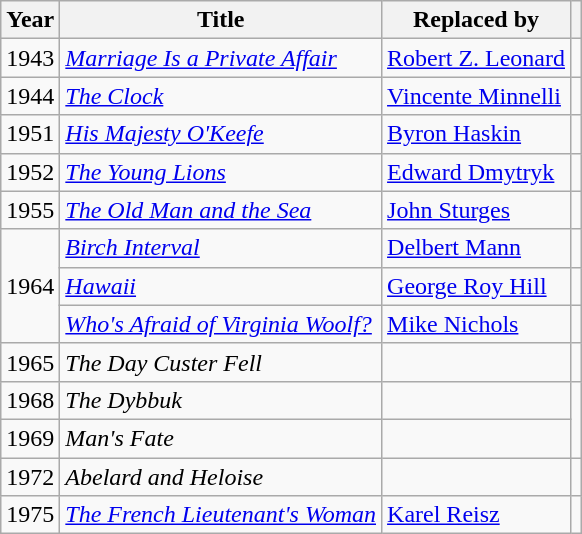<table class="wikitable">
<tr>
<th>Year</th>
<th>Title</th>
<th>Replaced by</th>
<th></th>
</tr>
<tr>
<td>1943</td>
<td><em><a href='#'>Marriage Is a Private Affair</a></em></td>
<td><a href='#'>Robert Z. Leonard</a></td>
<td></td>
</tr>
<tr>
<td>1944</td>
<td><em><a href='#'>The Clock</a></em></td>
<td><a href='#'>Vincente Minnelli</a></td>
<td></td>
</tr>
<tr>
<td>1951</td>
<td><em><a href='#'>His Majesty O'Keefe</a></em></td>
<td><a href='#'>Byron Haskin</a></td>
<td></td>
</tr>
<tr>
<td>1952</td>
<td><em><a href='#'>The Young Lions</a></em></td>
<td><a href='#'>Edward Dmytryk</a></td>
<td></td>
</tr>
<tr>
<td>1955</td>
<td><em><a href='#'>The Old Man and the Sea</a></em></td>
<td><a href='#'>John Sturges</a></td>
<td></td>
</tr>
<tr>
<td rowspan=3>1964</td>
<td><em><a href='#'>Birch Interval</a></em></td>
<td><a href='#'>Delbert Mann</a></td>
<td></td>
</tr>
<tr>
<td><em><a href='#'>Hawaii</a></em></td>
<td><a href='#'>George Roy Hill</a></td>
<td></td>
</tr>
<tr>
<td><em><a href='#'>Who's Afraid of Virginia Woolf?</a></em></td>
<td><a href='#'>Mike Nichols</a></td>
<td></td>
</tr>
<tr>
<td>1965</td>
<td><em>The Day Custer Fell</em></td>
<td></td>
<td></td>
</tr>
<tr>
<td>1968</td>
<td><em>The Dybbuk</em></td>
<td></td>
<td rowspan=2></td>
</tr>
<tr>
<td>1969</td>
<td><em>Man's Fate</em></td>
<td></td>
</tr>
<tr>
<td>1972</td>
<td><em>Abelard and Heloise</em></td>
<td></td>
<td></td>
</tr>
<tr>
<td>1975</td>
<td><em><a href='#'>The French Lieutenant's Woman</a></em></td>
<td><a href='#'>Karel Reisz</a></td>
<td></td>
</tr>
</table>
